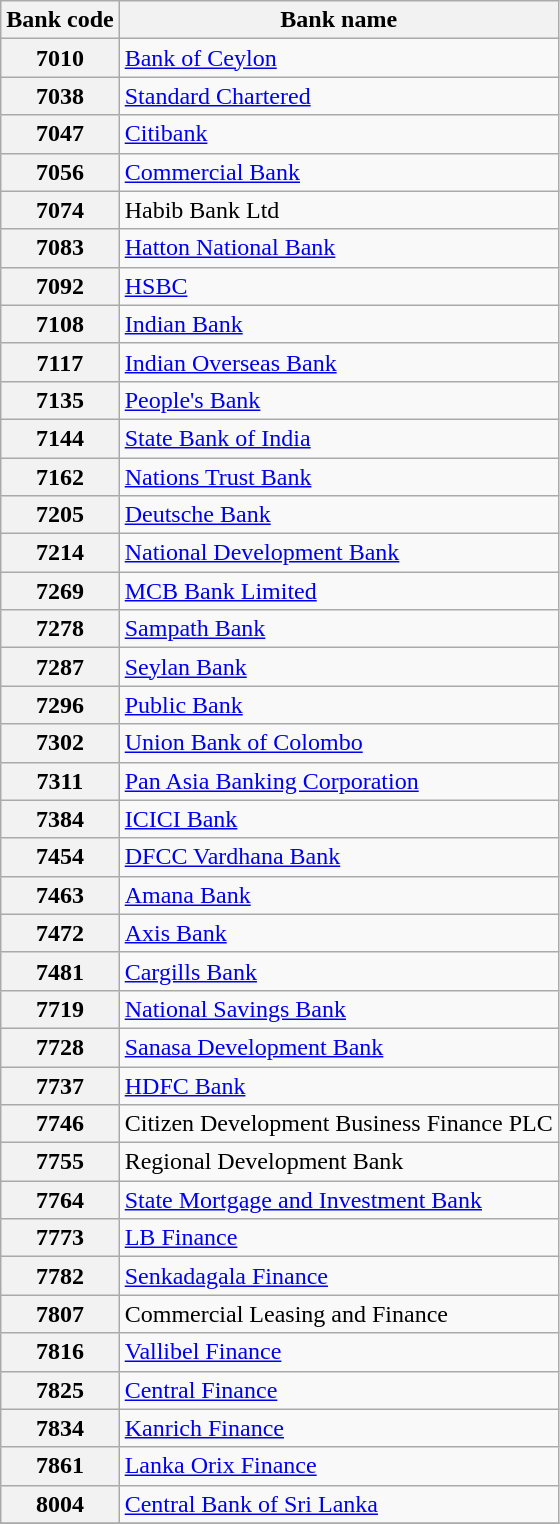<table class="wikitable plainrowheaders sortable">
<tr>
<th scope="col">Bank code</th>
<th scope="col">Bank name</th>
</tr>
<tr>
<th scope="row">7010</th>
<td><a href='#'>Bank of Ceylon</a></td>
</tr>
<tr>
<th scope="row">7038</th>
<td><a href='#'>Standard Chartered</a></td>
</tr>
<tr>
<th scope="row">7047</th>
<td><a href='#'>Citibank</a></td>
</tr>
<tr>
<th scope="row">7056</th>
<td><a href='#'>Commercial Bank</a></td>
</tr>
<tr>
<th scope="row">7074</th>
<td>Habib Bank Ltd</td>
</tr>
<tr>
<th scope="row">7083</th>
<td><a href='#'>Hatton National Bank</a></td>
</tr>
<tr>
<th scope="row">7092</th>
<td><a href='#'>HSBC</a></td>
</tr>
<tr>
<th scope="row">7108</th>
<td><a href='#'>Indian Bank</a></td>
</tr>
<tr>
<th scope="row">7117</th>
<td><a href='#'>Indian Overseas Bank</a></td>
</tr>
<tr>
<th scope="row">7135</th>
<td><a href='#'>People's Bank</a></td>
</tr>
<tr>
<th scope="row">7144</th>
<td><a href='#'>State Bank of India</a></td>
</tr>
<tr>
<th scope="row">7162</th>
<td><a href='#'>Nations Trust Bank</a></td>
</tr>
<tr>
<th scope="row">7205</th>
<td><a href='#'>Deutsche Bank</a></td>
</tr>
<tr>
<th scope="row">7214</th>
<td><a href='#'>National Development Bank</a></td>
</tr>
<tr>
<th scope="row">7269</th>
<td><a href='#'>MCB Bank Limited</a></td>
</tr>
<tr>
<th scope="row">7278</th>
<td><a href='#'>Sampath Bank</a></td>
</tr>
<tr>
<th scope="row">7287</th>
<td><a href='#'>Seylan Bank</a></td>
</tr>
<tr>
<th scope="row">7296</th>
<td><a href='#'>Public Bank</a></td>
</tr>
<tr>
<th scope="row">7302</th>
<td><a href='#'>Union Bank of Colombo</a></td>
</tr>
<tr>
<th scope="row">7311</th>
<td><a href='#'>Pan Asia Banking Corporation</a></td>
</tr>
<tr>
<th scope="row">7384</th>
<td><a href='#'>ICICI Bank</a></td>
</tr>
<tr>
<th scope="row">7454</th>
<td><a href='#'>DFCC Vardhana Bank</a></td>
</tr>
<tr>
<th scope="row">7463</th>
<td><a href='#'>Amana Bank</a></td>
</tr>
<tr>
<th scope="row">7472</th>
<td><a href='#'>Axis Bank</a></td>
</tr>
<tr>
<th scope="row">7481</th>
<td><a href='#'>Cargills Bank</a></td>
</tr>
<tr>
<th scope="row">7719</th>
<td><a href='#'>National Savings Bank</a></td>
</tr>
<tr>
<th scope="row">7728</th>
<td><a href='#'>Sanasa Development Bank</a></td>
</tr>
<tr>
<th scope="row">7737</th>
<td><a href='#'>HDFC Bank</a></td>
</tr>
<tr>
<th scope="row">7746</th>
<td>Citizen Development Business Finance PLC</td>
</tr>
<tr>
<th scope="row">7755</th>
<td>Regional Development Bank</td>
</tr>
<tr>
<th scope="row">7764</th>
<td><a href='#'>State Mortgage and Investment Bank</a></td>
</tr>
<tr>
<th scope="row">7773</th>
<td><a href='#'>LB Finance</a></td>
</tr>
<tr>
<th scope="row">7782</th>
<td><a href='#'>Senkadagala Finance</a></td>
</tr>
<tr>
<th scope="row">7807</th>
<td>Commercial Leasing and Finance</td>
</tr>
<tr>
<th scope="row">7816</th>
<td><a href='#'>Vallibel Finance</a></td>
</tr>
<tr>
<th scope="row">7825</th>
<td><a href='#'>Central Finance</a></td>
</tr>
<tr>
<th scope="row">7834</th>
<td><a href='#'>Kanrich Finance</a></td>
</tr>
<tr>
<th scope="row">7861</th>
<td><a href='#'>Lanka Orix Finance</a></td>
</tr>
<tr>
<th scope="row">8004</th>
<td><a href='#'>Central Bank of Sri Lanka</a></td>
</tr>
<tr>
</tr>
</table>
